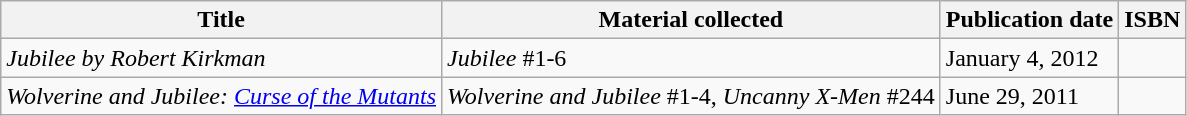<table class="wikitable">
<tr>
<th>Title</th>
<th>Material collected</th>
<th>Publication date</th>
<th>ISBN</th>
</tr>
<tr>
<td><em>Jubilee by Robert Kirkman</em></td>
<td><em>Jubilee</em> #1-6</td>
<td>January 4, 2012</td>
<td></td>
</tr>
<tr>
<td><em>Wolverine and Jubilee: <a href='#'>Curse of the Mutants</a></em></td>
<td><em>Wolverine and Jubilee</em> #1-4, <em>Uncanny X-Men</em> #244</td>
<td>June 29, 2011</td>
<td></td>
</tr>
</table>
